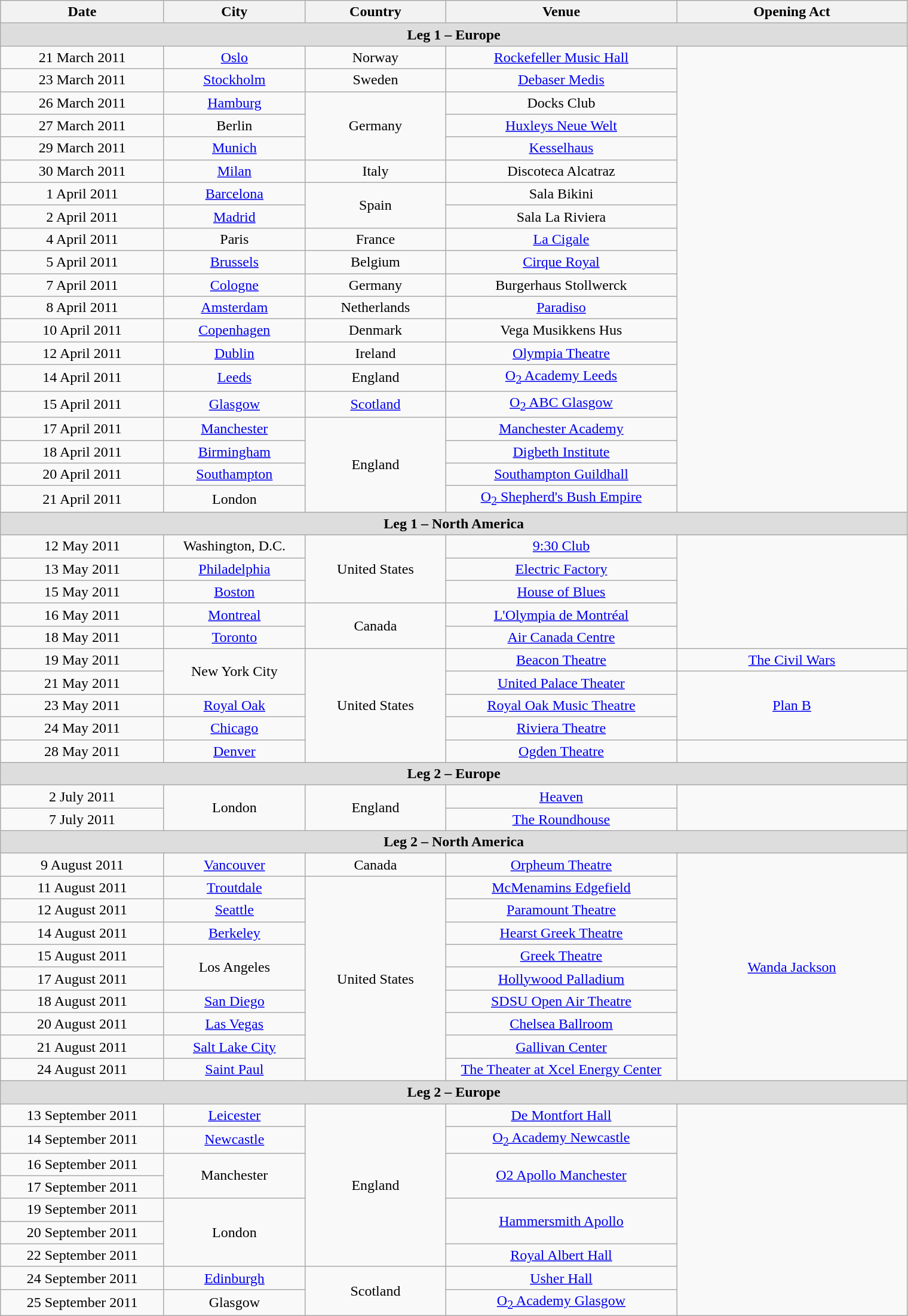<table class="wikitable" style="text-align:center">
<tr>
<th style="width:175px;">Date</th>
<th style="width:150px;">City</th>
<th style="width:150px;">Country</th>
<th style="width:250px;">Venue</th>
<th style="width:250px;">Opening Act</th>
</tr>
<tr style="background:#DDDDDD;">
<td colspan="5" style="text-align:center;"><strong>Leg 1 – Europe</strong></td>
</tr>
<tr>
<td>21 March 2011</td>
<td><a href='#'>Oslo</a></td>
<td>Norway</td>
<td><a href='#'>Rockefeller Music Hall</a></td>
</tr>
<tr>
<td>23 March 2011</td>
<td><a href='#'>Stockholm</a></td>
<td>Sweden</td>
<td><a href='#'>Debaser Medis</a></td>
</tr>
<tr>
<td>26 March 2011</td>
<td><a href='#'>Hamburg</a></td>
<td rowspan="3">Germany</td>
<td>Docks Club</td>
</tr>
<tr>
<td>27 March 2011</td>
<td>Berlin</td>
<td><a href='#'>Huxleys Neue Welt</a></td>
</tr>
<tr>
<td>29 March 2011</td>
<td><a href='#'>Munich</a></td>
<td><a href='#'>Kesselhaus</a></td>
</tr>
<tr>
<td>30 March 2011</td>
<td><a href='#'>Milan</a></td>
<td>Italy</td>
<td>Discoteca Alcatraz</td>
</tr>
<tr>
<td>1 April 2011</td>
<td><a href='#'>Barcelona</a></td>
<td rowspan="2">Spain</td>
<td>Sala Bikini</td>
</tr>
<tr>
<td>2 April 2011</td>
<td><a href='#'>Madrid</a></td>
<td>Sala La Riviera</td>
</tr>
<tr>
<td>4 April 2011</td>
<td>Paris</td>
<td>France</td>
<td><a href='#'>La Cigale</a></td>
</tr>
<tr>
<td>5 April 2011</td>
<td><a href='#'>Brussels</a></td>
<td>Belgium</td>
<td><a href='#'>Cirque Royal</a></td>
</tr>
<tr>
<td>7 April 2011</td>
<td><a href='#'>Cologne</a></td>
<td>Germany</td>
<td>Burgerhaus Stollwerck</td>
</tr>
<tr>
<td>8 April 2011</td>
<td><a href='#'>Amsterdam</a></td>
<td>Netherlands</td>
<td><a href='#'>Paradiso</a></td>
</tr>
<tr>
<td>10 April 2011</td>
<td><a href='#'>Copenhagen</a></td>
<td>Denmark</td>
<td>Vega Musikkens Hus</td>
</tr>
<tr>
<td>12 April 2011</td>
<td><a href='#'>Dublin</a></td>
<td>Ireland</td>
<td><a href='#'>Olympia Theatre</a></td>
</tr>
<tr>
<td>14 April 2011</td>
<td><a href='#'>Leeds</a></td>
<td>England</td>
<td><a href='#'>O<sub>2</sub> Academy Leeds</a></td>
</tr>
<tr>
<td>15 April 2011</td>
<td><a href='#'>Glasgow</a></td>
<td><a href='#'>Scotland</a></td>
<td><a href='#'>O<sub>2</sub> ABC Glasgow</a></td>
</tr>
<tr>
<td>17 April 2011</td>
<td><a href='#'>Manchester</a></td>
<td rowspan="4">England</td>
<td><a href='#'>Manchester Academy</a></td>
</tr>
<tr>
<td>18 April 2011</td>
<td><a href='#'>Birmingham</a></td>
<td><a href='#'>Digbeth Institute</a></td>
</tr>
<tr>
<td>20 April 2011</td>
<td><a href='#'>Southampton</a></td>
<td><a href='#'>Southampton Guildhall</a></td>
</tr>
<tr>
<td>21 April 2011</td>
<td>London</td>
<td><a href='#'>O<sub>2</sub> Shepherd's Bush Empire</a></td>
</tr>
<tr style="background:#DDDDDD;">
<td colspan="5" style="text-align:center;"><strong>Leg 1 – North America</strong></td>
</tr>
<tr>
<td>12 May 2011</td>
<td>Washington, D.C.</td>
<td rowspan="3">United States</td>
<td><a href='#'>9:30 Club</a></td>
</tr>
<tr>
<td>13 May 2011</td>
<td><a href='#'>Philadelphia</a></td>
<td><a href='#'>Electric Factory</a></td>
</tr>
<tr>
<td>15 May 2011</td>
<td><a href='#'>Boston</a></td>
<td><a href='#'>House of Blues</a></td>
</tr>
<tr>
<td>16 May 2011</td>
<td><a href='#'>Montreal</a></td>
<td rowspan="2">Canada</td>
<td><a href='#'>L'Olympia de Montréal</a></td>
</tr>
<tr>
<td>18 May 2011</td>
<td><a href='#'>Toronto</a></td>
<td><a href='#'>Air Canada Centre</a></td>
</tr>
<tr>
<td>19 May 2011</td>
<td rowspan="2">New York City</td>
<td rowspan="5">United States</td>
<td><a href='#'>Beacon Theatre</a></td>
<td><a href='#'>The Civil Wars</a></td>
</tr>
<tr>
<td>21 May 2011</td>
<td><a href='#'>United Palace Theater</a></td>
<td rowspan="3"><a href='#'>Plan B</a></td>
</tr>
<tr>
<td>23 May 2011</td>
<td><a href='#'>Royal Oak</a></td>
<td><a href='#'>Royal Oak Music Theatre</a></td>
</tr>
<tr>
<td>24 May 2011</td>
<td><a href='#'>Chicago</a></td>
<td><a href='#'>Riviera Theatre</a></td>
</tr>
<tr>
<td>28 May 2011</td>
<td><a href='#'>Denver</a></td>
<td><a href='#'>Ogden Theatre</a></td>
</tr>
<tr style="background:#DDDDDD;">
<td colspan="5" style="text-align:center;"><strong>Leg 2 – Europe</strong></td>
</tr>
<tr>
<td>2 July 2011</td>
<td rowspan="2">London</td>
<td rowspan="2">England</td>
<td><a href='#'>Heaven</a></td>
</tr>
<tr>
<td>7 July 2011</td>
<td><a href='#'>The Roundhouse</a></td>
</tr>
<tr style="background:#DDDDDD;">
<td colspan="5" style="text-align:center;"><strong>Leg 2 – North America</strong></td>
</tr>
<tr>
<td>9 August 2011</td>
<td><a href='#'>Vancouver</a></td>
<td>Canada</td>
<td><a href='#'>Orpheum Theatre</a></td>
<td rowspan="10"><a href='#'>Wanda Jackson</a></td>
</tr>
<tr>
<td>11 August 2011</td>
<td><a href='#'>Troutdale</a></td>
<td rowspan="9">United States</td>
<td><a href='#'>McMenamins Edgefield</a></td>
</tr>
<tr>
<td>12 August 2011</td>
<td><a href='#'>Seattle</a></td>
<td><a href='#'>Paramount Theatre</a></td>
</tr>
<tr>
<td>14 August 2011</td>
<td><a href='#'>Berkeley</a></td>
<td><a href='#'>Hearst Greek Theatre</a></td>
</tr>
<tr>
<td>15 August 2011</td>
<td rowspan="2">Los Angeles</td>
<td><a href='#'>Greek Theatre</a></td>
</tr>
<tr>
<td>17 August 2011</td>
<td><a href='#'>Hollywood Palladium</a></td>
</tr>
<tr>
<td>18 August 2011</td>
<td><a href='#'>San Diego</a></td>
<td><a href='#'>SDSU Open Air Theatre</a></td>
</tr>
<tr>
<td>20 August 2011</td>
<td><a href='#'>Las Vegas</a></td>
<td><a href='#'>Chelsea Ballroom</a></td>
</tr>
<tr>
<td>21 August 2011</td>
<td><a href='#'>Salt Lake City</a></td>
<td><a href='#'>Gallivan Center</a></td>
</tr>
<tr>
<td>24 August 2011</td>
<td><a href='#'>Saint Paul</a></td>
<td><a href='#'>The Theater at Xcel Energy Center</a></td>
</tr>
<tr style="background:#DDDDDD;">
<td colspan="5" style="text-align:center;"><strong>Leg 2 – Europe</strong></td>
</tr>
<tr>
<td>13 September 2011</td>
<td><a href='#'>Leicester</a></td>
<td rowspan="7">England</td>
<td><a href='#'>De Montfort Hall</a></td>
</tr>
<tr>
<td>14 September 2011</td>
<td><a href='#'>Newcastle</a></td>
<td><a href='#'>O<sub>2</sub> Academy Newcastle</a></td>
</tr>
<tr>
<td>16 September 2011</td>
<td rowspan="2">Manchester</td>
<td rowspan="2"><a href='#'>O2 Apollo Manchester</a></td>
</tr>
<tr>
<td>17 September 2011</td>
</tr>
<tr>
<td>19 September 2011</td>
<td rowspan="3">London</td>
<td rowspan="2"><a href='#'>Hammersmith Apollo</a></td>
</tr>
<tr>
<td>20 September 2011</td>
</tr>
<tr>
<td>22 September 2011</td>
<td><a href='#'>Royal Albert Hall</a></td>
</tr>
<tr>
<td>24 September 2011</td>
<td><a href='#'>Edinburgh</a></td>
<td rowspan="2">Scotland</td>
<td><a href='#'>Usher Hall</a></td>
</tr>
<tr>
<td>25 September 2011</td>
<td>Glasgow</td>
<td><a href='#'>O<sub>2</sub> Academy Glasgow</a></td>
</tr>
</table>
